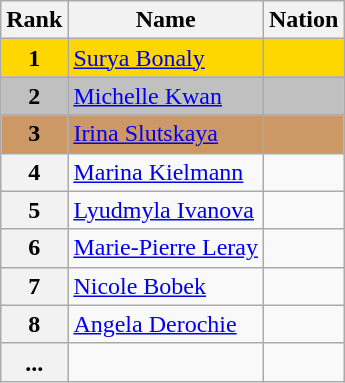<table class="wikitable sortable">
<tr>
<th>Rank</th>
<th>Name</th>
<th>Nation</th>
</tr>
<tr bgcolor="gold">
<td align="center"><strong>1</strong></td>
<td><a href='#'>Surya Bonaly</a></td>
<td></td>
</tr>
<tr bgcolor="silver">
<td align="center"><strong>2</strong></td>
<td><a href='#'>Michelle Kwan</a></td>
<td></td>
</tr>
<tr bgcolor="cc9966">
<td align="center"><strong>3</strong></td>
<td><a href='#'>Irina Slutskaya</a></td>
<td></td>
</tr>
<tr>
<th>4</th>
<td><a href='#'>Marina Kielmann</a></td>
<td></td>
</tr>
<tr>
<th>5</th>
<td><a href='#'>Lyudmyla Ivanova</a></td>
<td></td>
</tr>
<tr>
<th>6</th>
<td><a href='#'>Marie-Pierre Leray</a></td>
<td></td>
</tr>
<tr>
<th>7</th>
<td><a href='#'>Nicole Bobek</a></td>
<td></td>
</tr>
<tr>
<th>8</th>
<td><a href='#'>Angela Derochie</a></td>
<td></td>
</tr>
<tr>
<th>...</th>
<td></td>
<td></td>
</tr>
</table>
